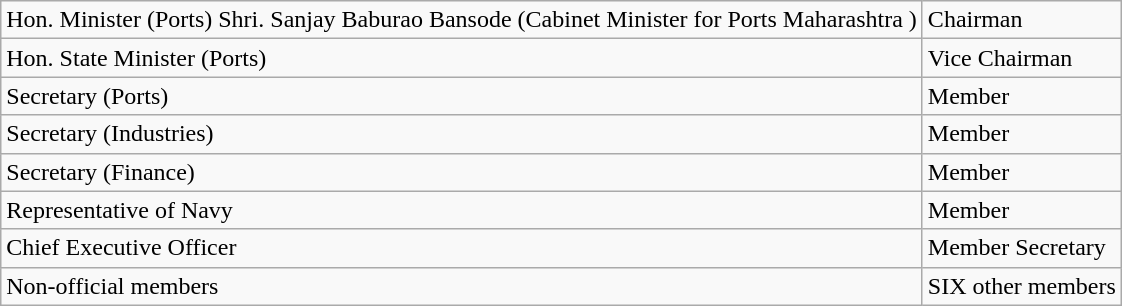<table class="wikitable">
<tr>
<td>Hon. Minister (Ports) Shri. Sanjay Baburao Bansode (Cabinet Minister for Ports Maharashtra )</td>
<td>Chairman</td>
</tr>
<tr>
<td>Hon. State Minister (Ports)</td>
<td>Vice Chairman</td>
</tr>
<tr>
<td>Secretary (Ports)</td>
<td>Member</td>
</tr>
<tr>
<td>Secretary (Industries)</td>
<td>Member</td>
</tr>
<tr>
<td>Secretary (Finance)</td>
<td>Member</td>
</tr>
<tr>
<td>Representative of Navy</td>
<td>Member</td>
</tr>
<tr>
<td>Chief Executive Officer</td>
<td>Member Secretary</td>
</tr>
<tr>
<td>Non-official members</td>
<td>SIX other members</td>
</tr>
</table>
